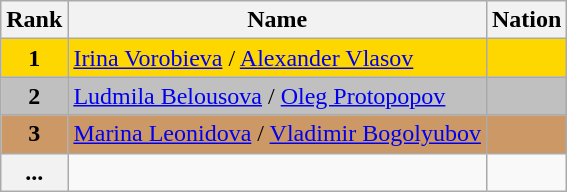<table class="wikitable">
<tr>
<th>Rank</th>
<th>Name</th>
<th>Nation</th>
</tr>
<tr bgcolor="gold">
<td align="center"><strong>1</strong></td>
<td><a href='#'>Irina Vorobieva</a> / <a href='#'>Alexander Vlasov</a></td>
<td></td>
</tr>
<tr bgcolor="silver">
<td align="center"><strong>2</strong></td>
<td><a href='#'>Ludmila Belousova</a> / <a href='#'>Oleg Protopopov</a></td>
<td></td>
</tr>
<tr bgcolor="cc9966">
<td align="center"><strong>3</strong></td>
<td><a href='#'>Marina Leonidova</a> / <a href='#'>Vladimir Bogolyubov</a></td>
<td></td>
</tr>
<tr>
<th>...</th>
<td></td>
<td></td>
</tr>
</table>
